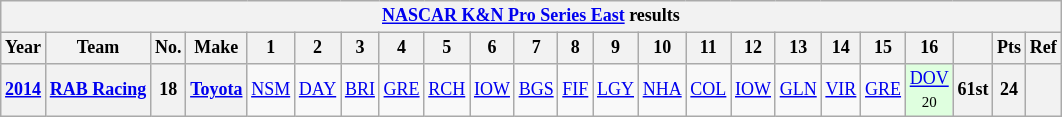<table class="wikitable" style="text-align:center; font-size:75%">
<tr>
<th colspan=45><a href='#'>NASCAR K&N Pro Series East</a> results</th>
</tr>
<tr>
<th>Year</th>
<th>Team</th>
<th>No.</th>
<th>Make</th>
<th>1</th>
<th>2</th>
<th>3</th>
<th>4</th>
<th>5</th>
<th>6</th>
<th>7</th>
<th>8</th>
<th>9</th>
<th>10</th>
<th>11</th>
<th>12</th>
<th>13</th>
<th>14</th>
<th>15</th>
<th>16</th>
<th></th>
<th>Pts</th>
<th>Ref</th>
</tr>
<tr>
<th><a href='#'>2014</a></th>
<th><a href='#'>RAB Racing</a></th>
<th>18</th>
<th><a href='#'>Toyota</a></th>
<td><a href='#'>NSM</a></td>
<td><a href='#'>DAY</a></td>
<td><a href='#'>BRI</a></td>
<td><a href='#'>GRE</a></td>
<td><a href='#'>RCH</a></td>
<td><a href='#'>IOW</a></td>
<td><a href='#'>BGS</a></td>
<td><a href='#'>FIF</a></td>
<td><a href='#'>LGY</a></td>
<td><a href='#'>NHA</a></td>
<td><a href='#'>COL</a></td>
<td><a href='#'>IOW</a></td>
<td><a href='#'>GLN</a></td>
<td><a href='#'>VIR</a></td>
<td><a href='#'>GRE</a></td>
<td style="background:#DFFFDF;"><a href='#'>DOV</a><br><small>20</small></td>
<th>61st</th>
<th>24</th>
<th></th>
</tr>
</table>
